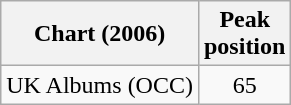<table class="wikitable sortable" style="text-align:center">
<tr>
<th scope="col">Chart (2006)</th>
<th scope="col">Peak<br>position</th>
</tr>
<tr>
<td>UK Albums (OCC)</td>
<td>65</td>
</tr>
</table>
